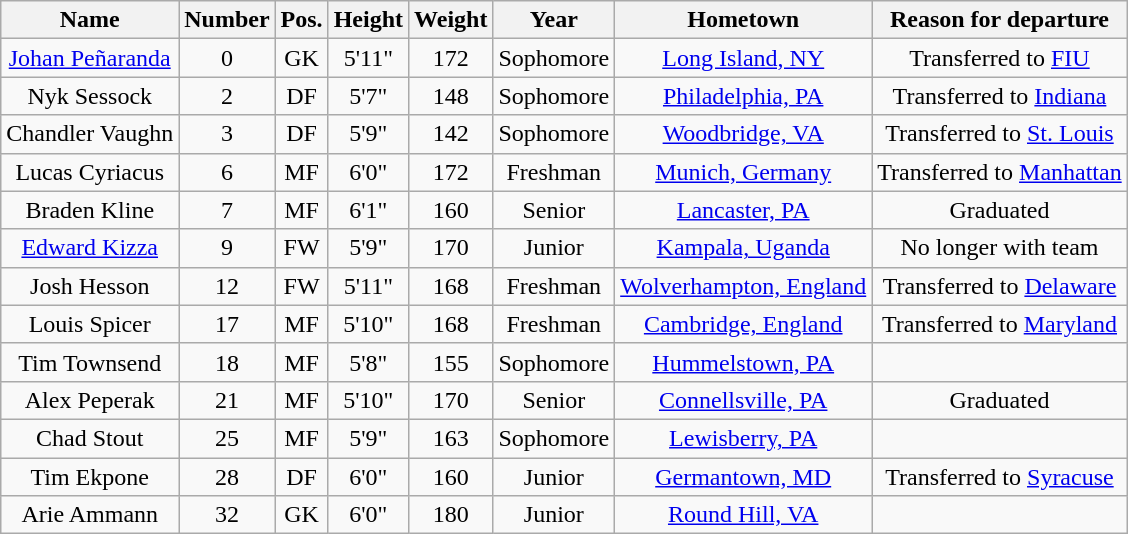<table class="wikitable sortable" border="1" style="text-align: center;">
<tr>
<th>Name</th>
<th>Number</th>
<th>Pos.</th>
<th>Height</th>
<th>Weight</th>
<th>Year</th>
<th>Hometown</th>
<th class="unsortable">Reason for departure</th>
</tr>
<tr>
<td><a href='#'>Johan Peñaranda</a></td>
<td>0</td>
<td>GK</td>
<td>5'11"</td>
<td>172</td>
<td>Sophomore</td>
<td><a href='#'>Long Island, NY</a></td>
<td>Transferred to <a href='#'>FIU</a></td>
</tr>
<tr>
<td>Nyk Sessock</td>
<td>2</td>
<td>DF</td>
<td>5'7"</td>
<td>148</td>
<td>Sophomore</td>
<td><a href='#'>Philadelphia, PA</a></td>
<td>Transferred to <a href='#'>Indiana</a></td>
</tr>
<tr>
<td>Chandler Vaughn</td>
<td>3</td>
<td>DF</td>
<td>5'9"</td>
<td>142</td>
<td>Sophomore</td>
<td><a href='#'>Woodbridge, VA</a></td>
<td>Transferred to <a href='#'>St. Louis</a></td>
</tr>
<tr>
<td>Lucas Cyriacus</td>
<td>6</td>
<td>MF</td>
<td>6'0"</td>
<td>172</td>
<td>Freshman</td>
<td><a href='#'>Munich, Germany</a></td>
<td>Transferred to <a href='#'>Manhattan</a></td>
</tr>
<tr>
<td>Braden Kline</td>
<td>7</td>
<td>MF</td>
<td>6'1"</td>
<td>160</td>
<td>Senior</td>
<td><a href='#'>Lancaster, PA</a></td>
<td>Graduated</td>
</tr>
<tr>
<td><a href='#'>Edward Kizza</a></td>
<td>9</td>
<td>FW</td>
<td>5'9"</td>
<td>170</td>
<td>Junior</td>
<td><a href='#'>Kampala, Uganda</a></td>
<td>No longer with team</td>
</tr>
<tr>
<td>Josh Hesson</td>
<td>12</td>
<td>FW</td>
<td>5'11"</td>
<td>168</td>
<td>Freshman</td>
<td><a href='#'>Wolverhampton, England</a></td>
<td>Transferred to <a href='#'>Delaware</a></td>
</tr>
<tr>
<td>Louis Spicer</td>
<td>17</td>
<td>MF</td>
<td>5'10"</td>
<td>168</td>
<td> Freshman</td>
<td><a href='#'>Cambridge, England</a></td>
<td>Transferred to <a href='#'>Maryland</a></td>
</tr>
<tr>
<td>Tim Townsend</td>
<td>18</td>
<td>MF</td>
<td>5'8"</td>
<td>155</td>
<td> Sophomore</td>
<td><a href='#'>Hummelstown, PA</a></td>
<td></td>
</tr>
<tr>
<td>Alex Peperak</td>
<td>21</td>
<td>MF</td>
<td>5'10"</td>
<td>170</td>
<td>Senior</td>
<td><a href='#'>Connellsville, PA</a></td>
<td>Graduated</td>
</tr>
<tr>
<td>Chad Stout</td>
<td>25</td>
<td>MF</td>
<td>5'9"</td>
<td>163</td>
<td> Sophomore</td>
<td><a href='#'>Lewisberry, PA</a></td>
<td></td>
</tr>
<tr>
<td>Tim Ekpone</td>
<td>28</td>
<td>DF</td>
<td>6'0"</td>
<td>160</td>
<td> Junior</td>
<td><a href='#'>Germantown, MD</a></td>
<td>Transferred to <a href='#'>Syracuse</a></td>
</tr>
<tr>
<td>Arie Ammann</td>
<td>32</td>
<td>GK</td>
<td>6'0"</td>
<td>180</td>
<td> Junior</td>
<td><a href='#'>Round Hill, VA</a></td>
<td></td>
</tr>
</table>
